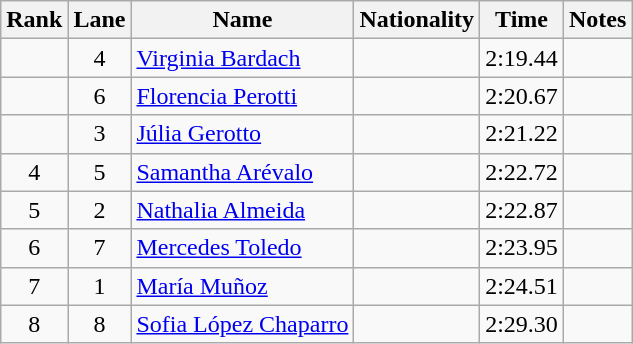<table class="wikitable sortable" style="text-align:center">
<tr>
<th>Rank</th>
<th>Lane</th>
<th>Name</th>
<th>Nationality</th>
<th>Time</th>
<th>Notes</th>
</tr>
<tr>
<td></td>
<td>4</td>
<td align=left><a href='#'>Virginia Bardach</a></td>
<td align=left></td>
<td>2:19.44</td>
<td></td>
</tr>
<tr>
<td></td>
<td>6</td>
<td align=left><a href='#'>Florencia Perotti</a></td>
<td align=left></td>
<td>2:20.67</td>
<td></td>
</tr>
<tr>
<td></td>
<td>3</td>
<td align=left><a href='#'>Júlia Gerotto</a></td>
<td align=left></td>
<td>2:21.22</td>
<td></td>
</tr>
<tr>
<td>4</td>
<td>5</td>
<td align=left><a href='#'>Samantha Arévalo</a></td>
<td align=left></td>
<td>2:22.72</td>
<td></td>
</tr>
<tr>
<td>5</td>
<td>2</td>
<td align=left><a href='#'>Nathalia Almeida</a></td>
<td align=left></td>
<td>2:22.87</td>
<td></td>
</tr>
<tr>
<td>6</td>
<td>7</td>
<td align=left><a href='#'>Mercedes Toledo</a></td>
<td align=left></td>
<td>2:23.95</td>
<td></td>
</tr>
<tr>
<td>7</td>
<td>1</td>
<td align=left><a href='#'>María Muñoz</a></td>
<td align=left></td>
<td>2:24.51</td>
<td></td>
</tr>
<tr>
<td>8</td>
<td>8</td>
<td align=left><a href='#'>Sofia López Chaparro</a></td>
<td align=left></td>
<td>2:29.30</td>
<td></td>
</tr>
</table>
